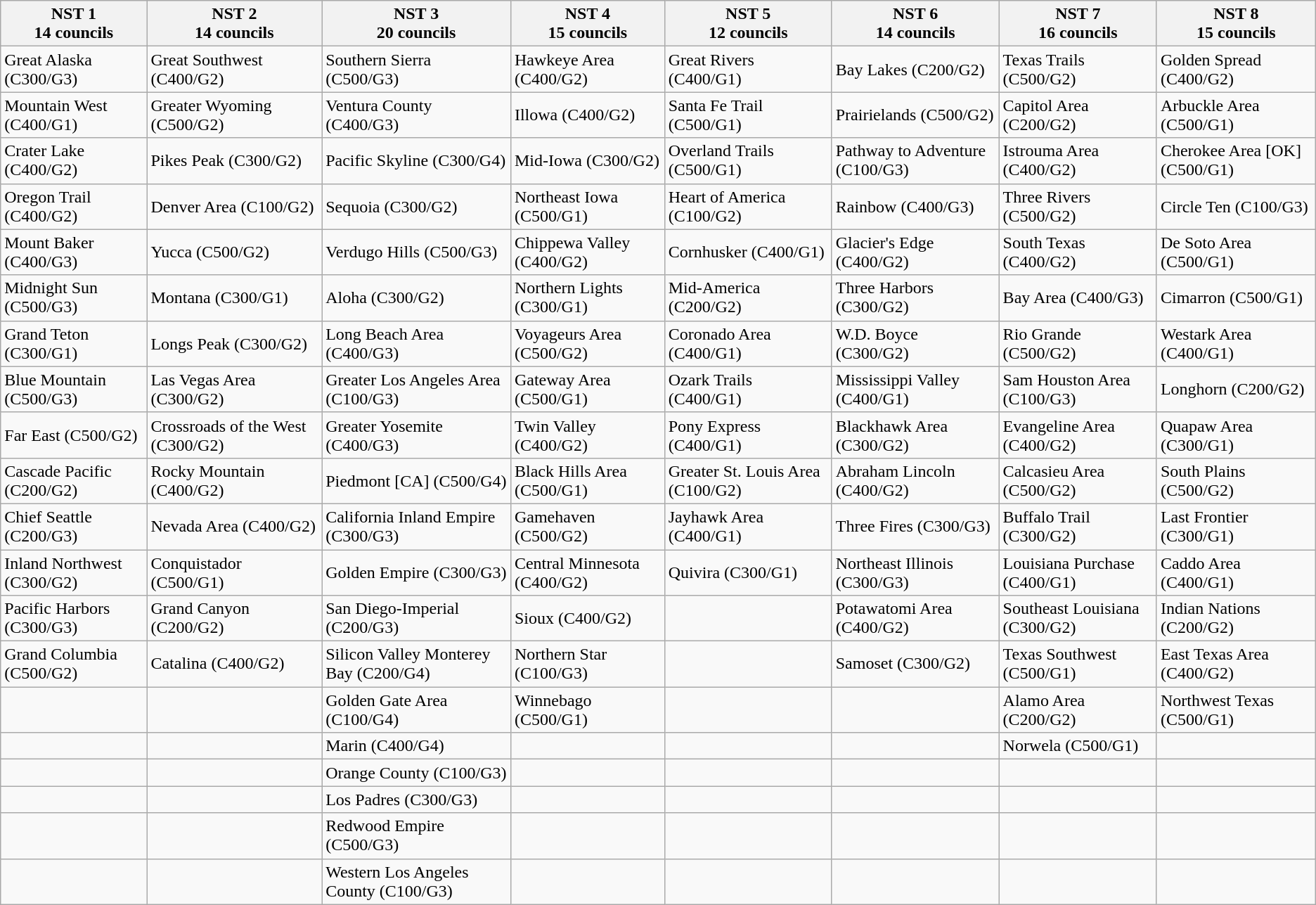<table class="wikitable sortable">
<tr>
<th>NST 1 <br> 14 councils</th>
<th>NST 2 <br> 14 councils</th>
<th>NST 3 <br> 20 councils</th>
<th>NST 4 <br> 15 councils</th>
<th>NST 5 <br> 12 councils</th>
<th>NST 6 <br> 14 councils</th>
<th>NST 7 <br> 16 councils</th>
<th>NST 8 <br> 15 councils</th>
</tr>
<tr>
<td>Great Alaska (C300/G3)</td>
<td>Great Southwest (C400/G2)</td>
<td>Southern Sierra (C500/G3)</td>
<td>Hawkeye Area (C400/G2)</td>
<td>Great Rivers (C400/G1)</td>
<td>Bay Lakes (C200/G2)</td>
<td>Texas Trails (C500/G2)</td>
<td>Golden Spread (C400/G2)</td>
</tr>
<tr>
<td>Mountain West (C400/G1)</td>
<td>Greater Wyoming (C500/G2)</td>
<td>Ventura County (C400/G3)</td>
<td>Illowa (C400/G2)</td>
<td>Santa Fe Trail (C500/G1)</td>
<td>Prairielands (C500/G2)</td>
<td>Capitol Area (C200/G2)</td>
<td>Arbuckle Area (C500/G1)</td>
</tr>
<tr>
<td>Crater Lake (C400/G2)</td>
<td>Pikes Peak (C300/G2)</td>
<td>Pacific Skyline (C300/G4)</td>
<td>Mid-Iowa (C300/G2)</td>
<td>Overland Trails (C500/G1)</td>
<td>Pathway to Adventure (C100/G3)</td>
<td>Istrouma Area (C400/G2)</td>
<td>Cherokee Area [OK] (C500/G1)</td>
</tr>
<tr>
<td>Oregon Trail (C400/G2)</td>
<td>Denver Area (C100/G2)</td>
<td>Sequoia (C300/G2)</td>
<td>Northeast Iowa (C500/G1)</td>
<td>Heart of America (C100/G2)</td>
<td>Rainbow (C400/G3)</td>
<td>Three Rivers (C500/G2)</td>
<td>Circle Ten (C100/G3)</td>
</tr>
<tr>
<td>Mount Baker (C400/G3)</td>
<td>Yucca (C500/G2)</td>
<td>Verdugo Hills (C500/G3)</td>
<td>Chippewa Valley (C400/G2)</td>
<td>Cornhusker (C400/G1)</td>
<td>Glacier's Edge (C400/G2)</td>
<td>South Texas (C400/G2)</td>
<td>De Soto Area (C500/G1)</td>
</tr>
<tr>
<td>Midnight Sun (C500/G3)</td>
<td>Montana (C300/G1)</td>
<td>Aloha (C300/G2)</td>
<td>Northern Lights (C300/G1)</td>
<td>Mid-America (C200/G2)</td>
<td>Three Harbors (C300/G2)</td>
<td>Bay Area (C400/G3)</td>
<td>Cimarron (C500/G1)</td>
</tr>
<tr>
<td>Grand Teton (C300/G1)</td>
<td>Longs Peak (C300/G2)</td>
<td>Long Beach Area (C400/G3)</td>
<td>Voyageurs Area (C500/G2)</td>
<td>Coronado Area (C400/G1)</td>
<td>W.D. Boyce (C300/G2)</td>
<td>Rio Grande (C500/G2)</td>
<td>Westark Area (C400/G1)</td>
</tr>
<tr>
<td>Blue Mountain (C500/G3)</td>
<td>Las Vegas Area (C300/G2)</td>
<td>Greater Los Angeles Area (C100/G3)</td>
<td>Gateway Area (C500/G1)</td>
<td>Ozark Trails (C400/G1)</td>
<td>Mississippi Valley (C400/G1)</td>
<td>Sam Houston Area (C100/G3)</td>
<td>Longhorn (C200/G2)</td>
</tr>
<tr>
<td>Far East (C500/G2)</td>
<td>Crossroads of the West (C300/G2)</td>
<td>Greater Yosemite (C400/G3)</td>
<td>Twin Valley (C400/G2)</td>
<td>Pony Express (C400/G1)</td>
<td>Blackhawk Area (C300/G2)</td>
<td>Evangeline Area (C400/G2)</td>
<td>Quapaw Area (C300/G1)</td>
</tr>
<tr>
<td>Cascade Pacific (C200/G2)</td>
<td>Rocky Mountain (C400/G2)</td>
<td>Piedmont [CA] (C500/G4)</td>
<td>Black Hills Area (C500/G1)</td>
<td>Greater St. Louis Area (C100/G2)</td>
<td>Abraham Lincoln (C400/G2)</td>
<td>Calcasieu Area (C500/G2)</td>
<td>South Plains (C500/G2)</td>
</tr>
<tr>
<td>Chief Seattle (C200/G3)</td>
<td>Nevada Area (C400/G2)</td>
<td>California Inland Empire (C300/G3)</td>
<td>Gamehaven (C500/G2)</td>
<td>Jayhawk Area (C400/G1)</td>
<td>Three Fires (C300/G3)</td>
<td>Buffalo Trail (C300/G2)</td>
<td>Last Frontier (C300/G1)</td>
</tr>
<tr>
<td>Inland Northwest (C300/G2)</td>
<td>Conquistador (C500/G1)</td>
<td>Golden Empire (C300/G3)</td>
<td>Central Minnesota (C400/G2)</td>
<td>Quivira (C300/G1)</td>
<td>Northeast Illinois (C300/G3)</td>
<td>Louisiana Purchase (C400/G1)</td>
<td>Caddo Area (C400/G1)</td>
</tr>
<tr>
<td>Pacific Harbors (C300/G3)</td>
<td>Grand Canyon (C200/G2)</td>
<td>San Diego-Imperial (C200/G3)</td>
<td>Sioux (C400/G2)</td>
<td></td>
<td>Potawatomi Area (C400/G2)</td>
<td>Southeast Louisiana (C300/G2)</td>
<td>Indian Nations (C200/G2)</td>
</tr>
<tr>
<td>Grand Columbia (C500/G2)</td>
<td>Catalina (C400/G2)</td>
<td>Silicon Valley Monterey Bay (C200/G4)</td>
<td>Northern Star (C100/G3)</td>
<td></td>
<td>Samoset (C300/G2)</td>
<td>Texas Southwest (C500/G1)</td>
<td>East Texas Area (C400/G2)</td>
</tr>
<tr>
<td></td>
<td></td>
<td>Golden Gate Area (C100/G4)</td>
<td>Winnebago (C500/G1)</td>
<td></td>
<td></td>
<td>Alamo Area (C200/G2)</td>
<td>Northwest Texas (C500/G1)</td>
</tr>
<tr>
<td></td>
<td></td>
<td>Marin (C400/G4)</td>
<td></td>
<td></td>
<td></td>
<td>Norwela (C500/G1)</td>
<td></td>
</tr>
<tr>
<td></td>
<td></td>
<td>Orange County (C100/G3)</td>
<td></td>
<td></td>
<td></td>
<td></td>
<td></td>
</tr>
<tr>
<td></td>
<td></td>
<td>Los Padres (C300/G3)</td>
<td></td>
<td></td>
<td></td>
<td></td>
<td></td>
</tr>
<tr>
<td></td>
<td></td>
<td>Redwood Empire (C500/G3)</td>
<td></td>
<td></td>
<td></td>
<td></td>
<td></td>
</tr>
<tr>
<td></td>
<td></td>
<td>Western Los Angeles County (C100/G3)</td>
<td></td>
<td></td>
<td></td>
<td></td>
<td></td>
</tr>
</table>
